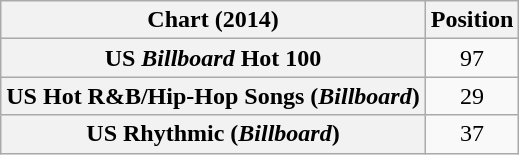<table class="wikitable plainrowheaders sortable" style="text-align:center">
<tr>
<th scope="col">Chart (2014)</th>
<th scope="col">Position</th>
</tr>
<tr>
<th scope="row">US <em>Billboard</em> Hot 100</th>
<td style="text-align:center;">97</td>
</tr>
<tr>
<th scope="row">US Hot R&B/Hip-Hop Songs (<em>Billboard</em>)</th>
<td style="text-align:center;">29</td>
</tr>
<tr>
<th scope="row">US Rhythmic (<em>Billboard</em>)</th>
<td style="text-align:center;">37</td>
</tr>
</table>
